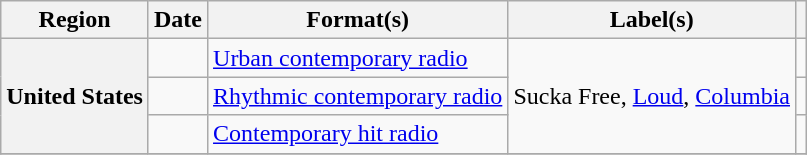<table class="wikitable plainrowheaders" style="text-align:left">
<tr>
<th scope="col">Region</th>
<th scope="col">Date</th>
<th scope="col">Format(s)</th>
<th scope="col">Label(s)</th>
<th scope="col"></th>
</tr>
<tr>
<th scope="row" rowspan="3">United States</th>
<td></td>
<td><a href='#'>Urban contemporary radio</a></td>
<td rowspan="3">Sucka Free, <a href='#'>Loud</a>, <a href='#'>Columbia</a></td>
<td></td>
</tr>
<tr>
<td></td>
<td><a href='#'>Rhythmic contemporary radio</a></td>
<td></td>
</tr>
<tr>
<td></td>
<td><a href='#'>Contemporary hit radio</a></td>
<td></td>
</tr>
<tr>
</tr>
</table>
